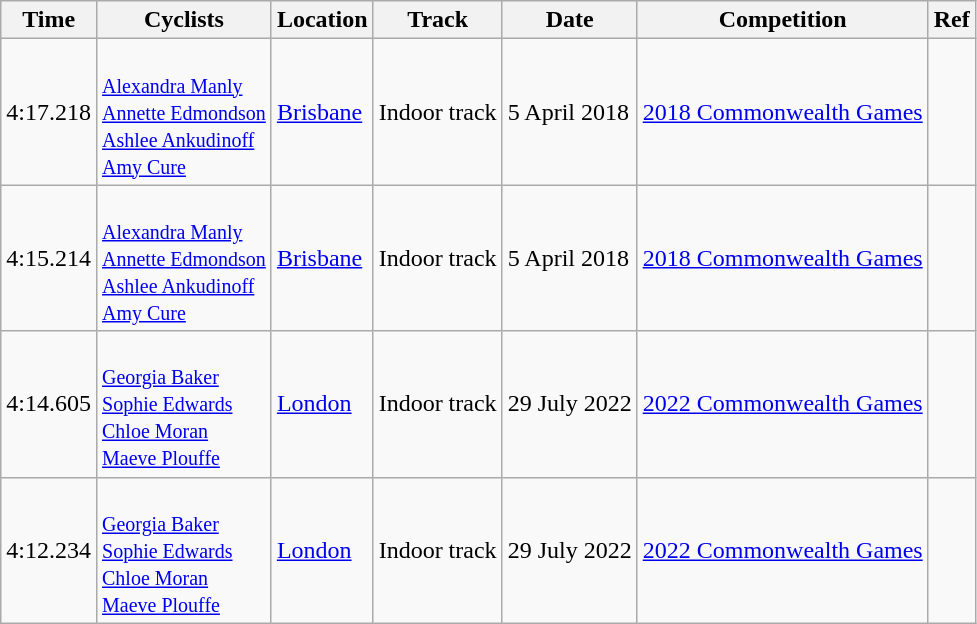<table class="wikitable">
<tr align="left">
<th>Time</th>
<th>Cyclists</th>
<th>Location</th>
<th>Track</th>
<th>Date</th>
<th>Competition</th>
<th>Ref</th>
</tr>
<tr>
<td>4:17.218</td>
<td><br><small><a href='#'>Alexandra Manly</a><br><a href='#'>Annette Edmondson</a><br><a href='#'>Ashlee Ankudinoff</a><br><a href='#'>Amy Cure</a></small></td>
<td> <a href='#'>Brisbane</a></td>
<td>Indoor track</td>
<td>5 April 2018</td>
<td><a href='#'>2018 Commonwealth Games</a></td>
<td></td>
</tr>
<tr>
<td>4:15.214</td>
<td><br><small><a href='#'>Alexandra Manly</a><br><a href='#'>Annette Edmondson</a><br><a href='#'>Ashlee Ankudinoff</a><br><a href='#'>Amy Cure</a></small></td>
<td> <a href='#'>Brisbane</a></td>
<td>Indoor track</td>
<td>5 April 2018</td>
<td><a href='#'>2018 Commonwealth Games</a></td>
<td></td>
</tr>
<tr>
<td>4:14.605</td>
<td><br><small><a href='#'>Georgia Baker</a><br><a href='#'>Sophie Edwards</a><br><a href='#'>Chloe Moran</a><br><a href='#'>Maeve Plouffe</a></small></td>
<td> <a href='#'>London</a></td>
<td>Indoor track</td>
<td>29 July 2022</td>
<td><a href='#'>2022 Commonwealth Games</a></td>
<td></td>
</tr>
<tr>
<td>4:12.234</td>
<td><br><small><a href='#'>Georgia Baker</a><br><a href='#'>Sophie Edwards</a><br><a href='#'>Chloe Moran</a><br><a href='#'>Maeve Plouffe</a></small></td>
<td> <a href='#'>London</a></td>
<td>Indoor track</td>
<td>29 July 2022</td>
<td><a href='#'>2022 Commonwealth Games</a></td>
<td></td>
</tr>
</table>
